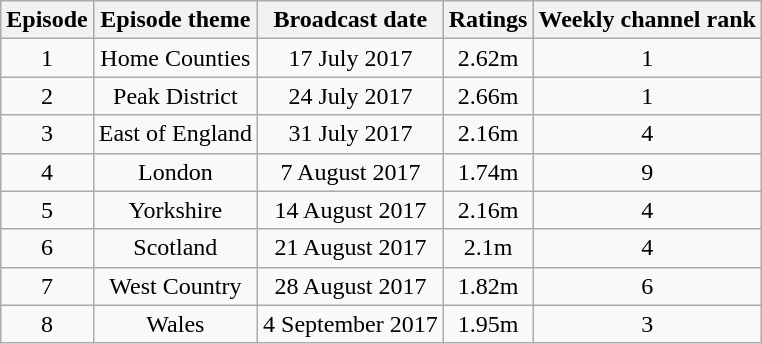<table class="wikitable" style="text-align:center;">
<tr>
<th>Episode</th>
<th>Episode theme</th>
<th>Broadcast date</th>
<th>Ratings</th>
<th>Weekly channel rank</th>
</tr>
<tr>
<td>1</td>
<td>Home Counties</td>
<td>17 July 2017</td>
<td>2.62m</td>
<td>1</td>
</tr>
<tr>
<td>2</td>
<td>Peak District</td>
<td>24 July 2017</td>
<td>2.66m</td>
<td>1</td>
</tr>
<tr>
<td>3</td>
<td>East of England</td>
<td>31 July 2017</td>
<td>2.16m</td>
<td>4</td>
</tr>
<tr>
<td>4</td>
<td>London</td>
<td>7 August 2017</td>
<td>1.74m</td>
<td>9</td>
</tr>
<tr>
<td>5</td>
<td>Yorkshire</td>
<td>14 August 2017</td>
<td>2.16m</td>
<td>4</td>
</tr>
<tr>
<td>6</td>
<td>Scotland</td>
<td>21 August 2017</td>
<td>2.1m</td>
<td>4</td>
</tr>
<tr>
<td>7</td>
<td>West Country</td>
<td>28 August 2017</td>
<td>1.82m</td>
<td>6</td>
</tr>
<tr>
<td>8</td>
<td>Wales</td>
<td>4 September 2017</td>
<td>1.95m</td>
<td>3</td>
</tr>
</table>
